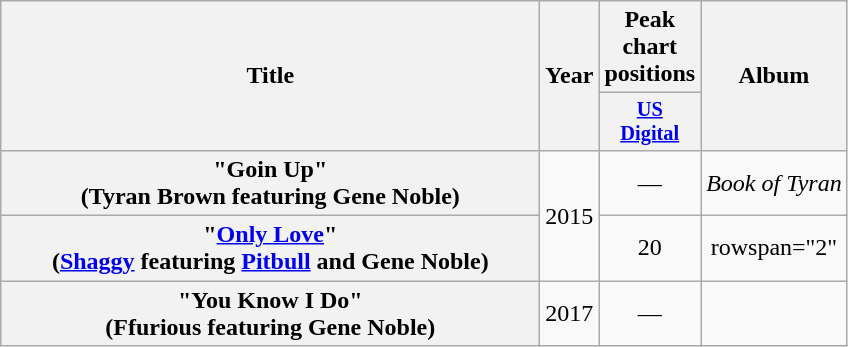<table class="wikitable plainrowheaders" style="text-align:center;">
<tr>
<th scope="col" rowspan="2" style="width:22em;">Title</th>
<th scope="col" rowspan="2" style="width:1em;">Year</th>
<th scope="col">Peak chart positions</th>
<th scope="col" rowspan="2">Album</th>
</tr>
<tr>
<th scope="col" style="width:3em;font-size:85%;"><a href='#'>US</a><br><a href='#'>Digital</a><br></th>
</tr>
<tr>
<th scope="row">"Goin Up"<br><span>(Tyran Brown featuring Gene Noble)</span></th>
<td rowspan="2">2015</td>
<td>—</td>
<td><em>Book of Tyran</em></td>
</tr>
<tr>
<th scope="row">"<a href='#'>Only Love</a>"<br><span>(<a href='#'>Shaggy</a> featuring <a href='#'>Pitbull</a> and Gene Noble)</span></th>
<td>20</td>
<td>rowspan="2" </td>
</tr>
<tr>
<th scope="row">"You Know I Do"<br><span>(Ffurious featuring Gene Noble)</span></th>
<td>2017</td>
<td>—</td>
</tr>
</table>
